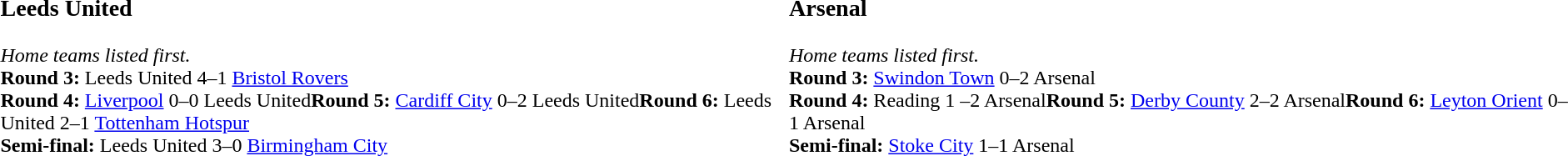<table width=100%>
<tr>
<td width=50% valign=top><br><h3>Leeds United</h3><em>Home teams listed first.</em><br><strong>Round 3:</strong> Leeds United 4–1 <a href='#'>Bristol Rovers</a><br><strong>Round 4:</strong> <a href='#'>Liverpool</a> 0–0 Leeds United<strong>Round 5:</strong> <a href='#'>Cardiff City</a> 0–2 Leeds United<strong>Round 6:</strong> Leeds United 2–1 <a href='#'>Tottenham Hotspur</a><br><strong>Semi-final:</strong> Leeds United 3–0 <a href='#'>Birmingham City</a></td>
<td width=50% valign=top><br><h3>Arsenal</h3><em>Home teams listed first.</em><br><strong>Round 3:</strong> <a href='#'>Swindon Town</a> 0–2 Arsenal<br><strong>Round 4:</strong> Reading 1 –2 Arsenal<strong>Round 5:</strong> <a href='#'>Derby County</a> 2–2 Arsenal<strong>Round 6:</strong> <a href='#'>Leyton Orient</a> 0–1 Arsenal<br><strong>Semi-final:</strong> <a href='#'>Stoke City</a> 1–1 Arsenal</td>
</tr>
</table>
